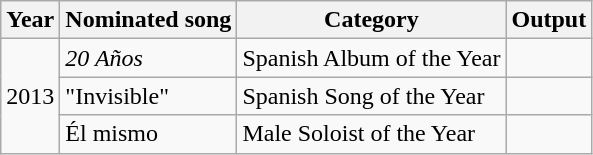<table class="wikitable" style="font-size:100%;">
<tr>
<th>Year</th>
<th>Nominated song</th>
<th>Category</th>
<th>Output</th>
</tr>
<tr>
<td rowspan=3>2013</td>
<td><em>20 Años</em></td>
<td>Spanish Album of the Year</td>
<td></td>
</tr>
<tr>
<td>"Invisible"</td>
<td>Spanish Song of the Year</td>
<td></td>
</tr>
<tr>
<td>Él mismo</td>
<td>Male Soloist of the Year</td>
<td></td>
</tr>
</table>
